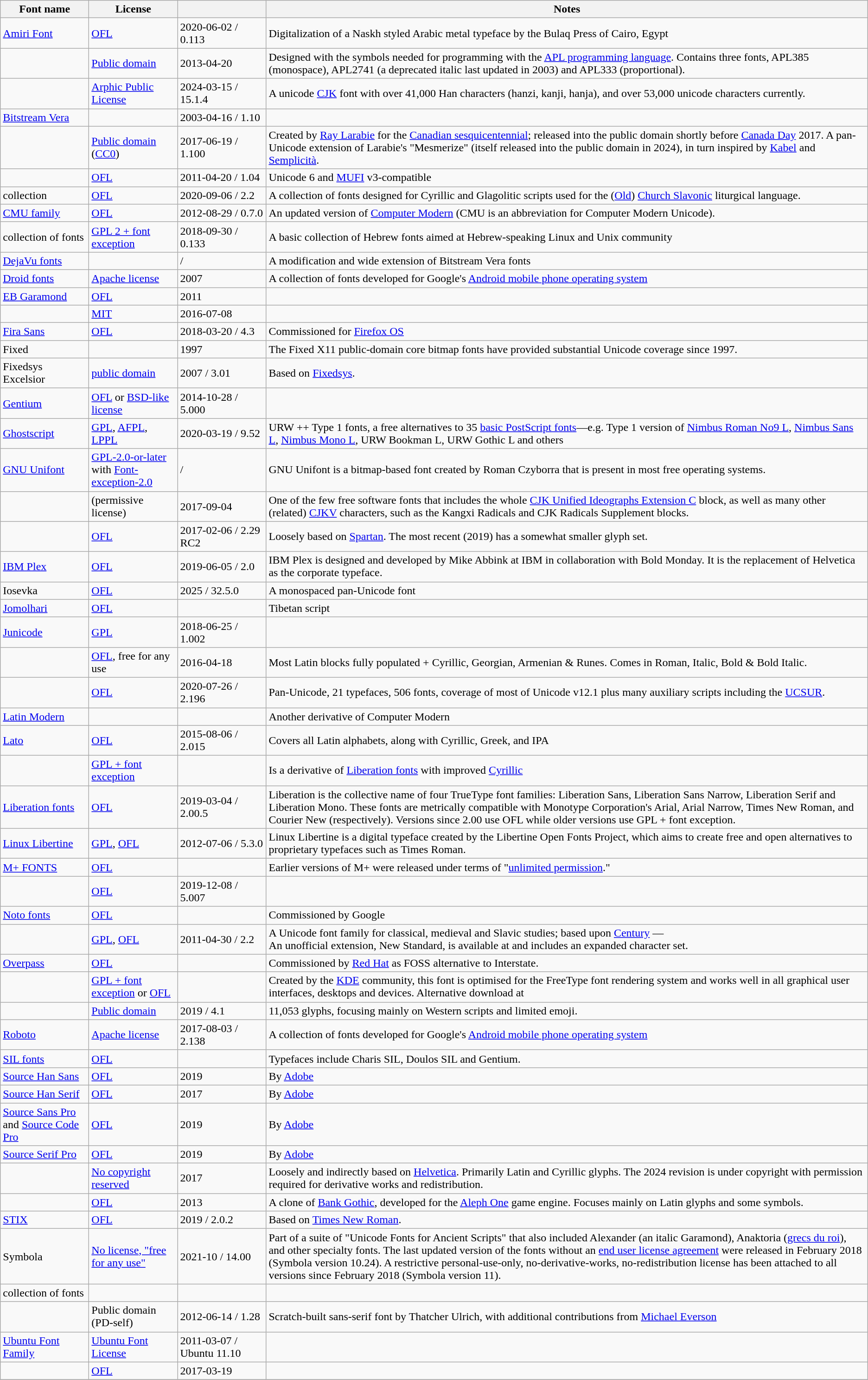<table class="wikitable sortable">
<tr>
<th style="width: 120px">Font name</th>
<th style="width: 120px">License</th>
<th style="width: 120px"></th>
<th>Notes</th>
</tr>
<tr>
<td><a href='#'>Amiri Font</a></td>
<td><a href='#'>OFL</a></td>
<td>2020-06-02 / 0.113</td>
<td>Digitalization of a Naskh styled Arabic metal typeface by the Bulaq Press of Cairo, Egypt</td>
</tr>
<tr>
<td></td>
<td><a href='#'>Public domain</a></td>
<td>2013-04-20</td>
<td>Designed with the symbols needed for programming with the <a href='#'>APL programming language</a>. Contains three fonts, APL385 (monospace), APL2741 (a deprecated italic last updated in 2003) and APL333 (proportional).</td>
</tr>
<tr>
<td></td>
<td><a href='#'>Arphic Public License</a></td>
<td>2024-03-15 / 15.1.4</td>
<td>A unicode <a href='#'>CJK</a> font with over 41,000 Han characters (hanzi, kanji, hanja), and over 53,000 unicode characters currently.</td>
</tr>
<tr>
<td><a href='#'>Bitstream Vera</a></td>
<td> </td>
<td>2003-04-16 / 1.10</td>
<td></td>
</tr>
<tr>
<td></td>
<td><a href='#'>Public domain</a> (<a href='#'>CC0</a>)</td>
<td>2017-06-19 / 1.100</td>
<td>Created by <a href='#'>Ray Larabie</a> for the <a href='#'>Canadian sesquicentennial</a>; released into the public domain shortly before <a href='#'>Canada Day</a> 2017. A pan-Unicode extension of Larabie's "Mesmerize" (itself released into the public domain in 2024), in turn inspired by <a href='#'>Kabel</a> and <a href='#'>Semplicità</a>.</td>
</tr>
<tr>
<td></td>
<td><a href='#'>OFL</a></td>
<td>2011-04-20 / 1.04</td>
<td>Unicode 6 and <a href='#'>MUFI</a> v3-compatible</td>
</tr>
<tr>
<td> collection</td>
<td><a href='#'>OFL</a></td>
<td>2020-09-06 / 2.2</td>
<td>A collection of fonts designed for Cyrillic and Glagolitic scripts used for the (<a href='#'>Old</a>) <a href='#'>Church Slavonic</a> liturgical language.</td>
</tr>
<tr>
<td><a href='#'>CMU family</a></td>
<td><a href='#'>OFL</a></td>
<td>2012-08-29 / 0.7.0</td>
<td>An updated version of <a href='#'>Computer Modern</a> (CMU is an abbreviation for Computer Modern Unicode).</td>
</tr>
<tr>
<td> collection of fonts</td>
<td><a href='#'>GPL 2 + font exception</a></td>
<td>2018-09-30 / 0.133</td>
<td>A basic collection of Hebrew fonts aimed at Hebrew-speaking Linux and Unix community</td>
</tr>
<tr>
<td><a href='#'>DejaVu fonts</a></td>
<td></td>
<td> / </td>
<td>A modification and wide extension of Bitstream Vera fonts</td>
</tr>
<tr>
<td><a href='#'>Droid fonts</a></td>
<td><a href='#'>Apache license</a></td>
<td>2007</td>
<td>A collection of fonts developed for Google's <a href='#'>Android mobile phone operating system</a></td>
</tr>
<tr>
<td><a href='#'>EB Garamond</a></td>
<td><a href='#'>OFL</a></td>
<td>2011</td>
<td></td>
</tr>
<tr>
<td></td>
<td><a href='#'>MIT</a></td>
<td>2016-07-08</td>
<td></td>
</tr>
<tr>
<td><a href='#'>Fira Sans</a></td>
<td><a href='#'>OFL</a></td>
<td>2018-03-20 / 4.3</td>
<td>Commissioned for <a href='#'>Firefox OS</a></td>
</tr>
<tr>
<td>Fixed</td>
<td></td>
<td>1997</td>
<td>The Fixed X11 public-domain core bitmap fonts have provided substantial Unicode coverage since 1997.</td>
</tr>
<tr>
<td>Fixedsys Excelsior</td>
<td><a href='#'>public domain</a></td>
<td>2007 / 3.01</td>
<td>Based on <a href='#'>Fixedsys</a>.</td>
</tr>
<tr>
<td><a href='#'>Gentium</a></td>
<td><a href='#'>OFL</a> or <a href='#'>BSD-like license</a></td>
<td>2014-10-28 / 5.000</td>
<td></td>
</tr>
<tr>
<td><a href='#'>Ghostscript</a></td>
<td><a href='#'>GPL</a>, <a href='#'>AFPL</a>, <a href='#'>LPPL</a></td>
<td>2020-03-19 / 9.52</td>
<td>URW ++ Type 1 fonts, a free alternatives to 35 <a href='#'>basic PostScript fonts</a>—e.g. Type 1 version of <a href='#'>Nimbus Roman No9 L</a>, <a href='#'>Nimbus Sans L</a>, <a href='#'>Nimbus Mono L</a>, URW Bookman L, URW Gothic L and others</td>
</tr>
<tr>
<td><a href='#'>GNU Unifont</a></td>
<td><a href='#'>GPL-2.0-or-later</a> with <a href='#'>Font-exception-2.0</a></td>
<td> / </td>
<td>GNU Unifont is a bitmap-based font created by Roman Czyborra that is present in most free operating systems.</td>
</tr>
<tr>
<td></td>
<td>(permissive license)</td>
<td>2017-09-04</td>
<td>One of the few free software fonts that includes the whole <a href='#'>CJK Unified Ideographs Extension C</a> block, as well as many other (related) <a href='#'>CJKV</a> characters, such as the Kangxi Radicals and CJK Radicals Supplement blocks.</td>
</tr>
<tr>
<td></td>
<td><a href='#'>OFL</a></td>
<td>2017-02-06 / 2.29 RC2</td>
<td>Loosely based on <a href='#'>Spartan</a>. The most recent (2019)  has a somewhat smaller glyph set.</td>
</tr>
<tr>
<td><a href='#'>IBM Plex</a></td>
<td><a href='#'>OFL</a></td>
<td>2019-06-05 / 2.0</td>
<td>IBM Plex is designed and developed by Mike Abbink at IBM in collaboration with Bold Monday. It is the replacement of Helvetica as the corporate typeface.</td>
</tr>
<tr>
<td>Iosevka</td>
<td><a href='#'>OFL</a></td>
<td>2025 / 32.5.0</td>
<td>A monospaced pan-Unicode font</td>
</tr>
<tr>
<td><a href='#'>Jomolhari</a></td>
<td><a href='#'>OFL</a></td>
<td></td>
<td>Tibetan script</td>
</tr>
<tr>
<td><a href='#'>Junicode</a></td>
<td><a href='#'>GPL</a></td>
<td>2018-06-25 / 1.002</td>
<td></td>
</tr>
<tr>
<td></td>
<td><a href='#'>OFL</a>, free for any use</td>
<td>2016-04-18</td>
<td>Most Latin blocks fully populated + Cyrillic, Georgian, Armenian & Runes. Comes in Roman, Italic, Bold & Bold Italic.</td>
</tr>
<tr>
<td></td>
<td><a href='#'>OFL</a></td>
<td>2020-07-26 / 2.196</td>
<td>Pan-Unicode, 21 typefaces, 506 fonts, coverage of most of Unicode v12.1 plus many auxiliary scripts including the <a href='#'>UCSUR</a>.</td>
</tr>
<tr>
<td><a href='#'>Latin Modern</a></td>
<td></td>
<td></td>
<td>Another derivative of Computer Modern</td>
</tr>
<tr>
<td><a href='#'>Lato</a></td>
<td><a href='#'>OFL</a></td>
<td>2015-08-06 / 2.015</td>
<td>Covers all Latin alphabets, along with Cyrillic, Greek, and IPA</td>
</tr>
<tr>
<td></td>
<td><a href='#'>GPL + font exception</a></td>
<td></td>
<td>Is a derivative of <a href='#'>Liberation fonts</a> with improved <a href='#'>Cyrillic</a></td>
</tr>
<tr>
<td><a href='#'>Liberation fonts</a></td>
<td><a href='#'>OFL</a></td>
<td>2019-03-04 / 2.00.5</td>
<td>Liberation is the collective name of four TrueType font families: Liberation Sans, Liberation Sans Narrow, Liberation Serif and Liberation Mono. These fonts are metrically compatible with Monotype Corporation's Arial, Arial Narrow, Times New Roman, and Courier New (respectively). Versions since 2.00 use OFL while older versions use GPL + font exception.</td>
</tr>
<tr>
<td><a href='#'>Linux Libertine</a></td>
<td><a href='#'>GPL</a>, <a href='#'>OFL</a></td>
<td>2012-07-06 / 5.3.0</td>
<td>Linux Libertine is a digital typeface created by the Libertine Open Fonts Project, which aims to create free and open alternatives to proprietary typefaces such as Times Roman.</td>
</tr>
<tr>
<td><a href='#'>M+ FONTS</a></td>
<td><a href='#'>OFL</a></td>
<td></td>
<td>Earlier versions of M+ were released under terms of "<a href='#'>unlimited permission</a>."</td>
</tr>
<tr>
<td></td>
<td><a href='#'>OFL</a></td>
<td>2019-12-08 / 5.007</td>
<td></td>
</tr>
<tr>
<td><a href='#'>Noto fonts</a></td>
<td><a href='#'>OFL</a></td>
<td></td>
<td>Commissioned by Google</td>
</tr>
<tr>
<td></td>
<td><a href='#'>GPL</a>, <a href='#'>OFL</a></td>
<td>2011-04-30 / 2.2</td>
<td>A Unicode font family for classical, medieval and Slavic studies; based upon <a href='#'>Century</a> — <br>An unofficial extension, New Standard, is available at  and includes an expanded character set.</td>
</tr>
<tr>
<td><a href='#'>Overpass</a></td>
<td><a href='#'>OFL</a></td>
<td></td>
<td>Commissioned by <a href='#'>Red Hat</a> as FOSS alternative to Interstate.</td>
</tr>
<tr>
<td> </td>
<td><a href='#'>GPL + font exception</a> or <a href='#'>OFL</a></td>
<td></td>
<td>Created by the <a href='#'>KDE</a> community, this font is optimised for the FreeType font rendering system and works well in all graphical user interfaces, desktops and devices. Alternative download at </td>
</tr>
<tr>
<td></td>
<td><a href='#'>Public domain</a></td>
<td>2019 / 4.1</td>
<td>11,053 glyphs, focusing mainly on Western scripts and limited emoji.</td>
</tr>
<tr>
<td><a href='#'>Roboto</a></td>
<td><a href='#'>Apache license</a></td>
<td>2017-08-03 / 2.138</td>
<td>A collection of fonts developed for Google's <a href='#'>Android mobile phone operating system</a></td>
</tr>
<tr>
<td><a href='#'>SIL fonts</a></td>
<td><a href='#'>OFL</a></td>
<td></td>
<td>Typefaces include Charis SIL, Doulos SIL and Gentium.</td>
</tr>
<tr>
<td><a href='#'>Source Han Sans</a></td>
<td><a href='#'>OFL</a></td>
<td>2019</td>
<td>By <a href='#'>Adobe</a></td>
</tr>
<tr>
<td><a href='#'>Source Han Serif</a></td>
<td><a href='#'>OFL</a></td>
<td>2017</td>
<td>By <a href='#'>Adobe</a></td>
</tr>
<tr>
<td><a href='#'>Source Sans Pro</a> and <a href='#'>Source Code Pro</a></td>
<td><a href='#'>OFL</a></td>
<td>2019</td>
<td>By <a href='#'>Adobe</a></td>
</tr>
<tr>
<td><a href='#'>Source Serif Pro</a></td>
<td><a href='#'>OFL</a></td>
<td>2019</td>
<td>By <a href='#'>Adobe</a></td>
</tr>
<tr>
<td></td>
<td><a href='#'>No copyright reserved</a></td>
<td>2017</td>
<td>Loosely and indirectly based on <a href='#'>Helvetica</a>. Primarily Latin and Cyrillic glyphs. The 2024 revision is under copyright with permission required for derivative works and redistribution.</td>
</tr>
<tr>
<td></td>
<td><a href='#'>OFL</a></td>
<td>2013</td>
<td>A clone of <a href='#'>Bank Gothic</a>, developed for the <a href='#'>Aleph One</a> game engine. Focuses mainly on Latin glyphs and some symbols.</td>
</tr>
<tr>
<td><a href='#'>STIX</a></td>
<td><a href='#'>OFL</a></td>
<td>2019 / 2.0.2</td>
<td>Based on <a href='#'>Times New Roman</a>.</td>
</tr>
<tr>
<td>Symbola</td>
<td><a href='#'>No license, "free for any use"</a></td>
<td>2021-10 / 14.00</td>
<td>Part of a suite of "Unicode Fonts for Ancient Scripts" that also included Alexander (an italic Garamond), Anaktoria (<a href='#'>grecs du roi</a>), and other specialty fonts. The last updated version of the fonts without an <a href='#'>end user license agreement</a> were released in February 2018 (Symbola version 10.24). A restrictive personal-use-only, no-derivative-works, no-redistribution license has been attached to all versions since February 2018 (Symbola version 11).</td>
</tr>
<tr>
<td> collection of fonts</td>
<td></td>
<td></td>
<td></td>
</tr>
<tr>
<td></td>
<td>Public domain (PD-self)</td>
<td>2012-06-14 / 1.28</td>
<td>Scratch-built sans-serif font by Thatcher Ulrich, with additional contributions from <a href='#'>Michael Everson</a></td>
</tr>
<tr>
<td><a href='#'>Ubuntu Font Family</a></td>
<td><a href='#'>Ubuntu Font License</a></td>
<td>2011-03-07 / Ubuntu 11.10</td>
<td></td>
</tr>
<tr>
<td></td>
<td><a href='#'>OFL</a></td>
<td>2017-03-19</td>
<td></td>
</tr>
<tr>
</tr>
</table>
